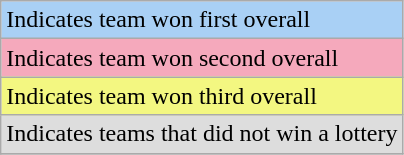<table class="wikitable">
<tr>
<td style="background:#A9D0F5;">Indicates team won first overall</td>
</tr>
<tr>
<td style="background:#F5A9BC;">Indicates team won second overall</td>
</tr>
<tr>
<td style="background:#F3F781;">Indicates team won third overall</td>
</tr>
<tr>
<td style="background:#DDDDDD;">Indicates teams that did not win a lottery</td>
</tr>
<tr>
</tr>
</table>
